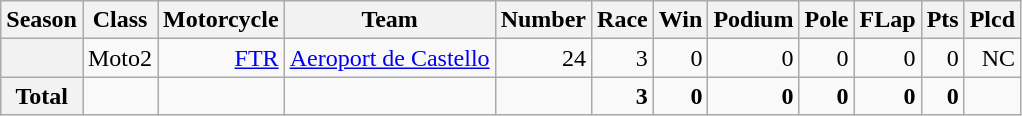<table class="wikitable" style=text-align:right>
<tr>
<th>Season</th>
<th>Class</th>
<th>Motorcycle</th>
<th>Team</th>
<th>Number</th>
<th>Race</th>
<th>Win</th>
<th>Podium</th>
<th>Pole</th>
<th>FLap</th>
<th>Pts</th>
<th>Plcd</th>
</tr>
<tr>
<th></th>
<td>Moto2</td>
<td><a href='#'>FTR</a></td>
<td><a href='#'>Aeroport de Castello</a></td>
<td>24</td>
<td>3</td>
<td>0</td>
<td>0</td>
<td>0</td>
<td>0</td>
<td>0</td>
<td>NC</td>
</tr>
<tr>
<th>Total</th>
<td></td>
<td></td>
<td></td>
<td></td>
<td><strong>3</strong></td>
<td><strong>0</strong></td>
<td><strong>0</strong></td>
<td><strong>0</strong></td>
<td><strong>0</strong></td>
<td><strong>0</strong></td>
<td></td>
</tr>
</table>
